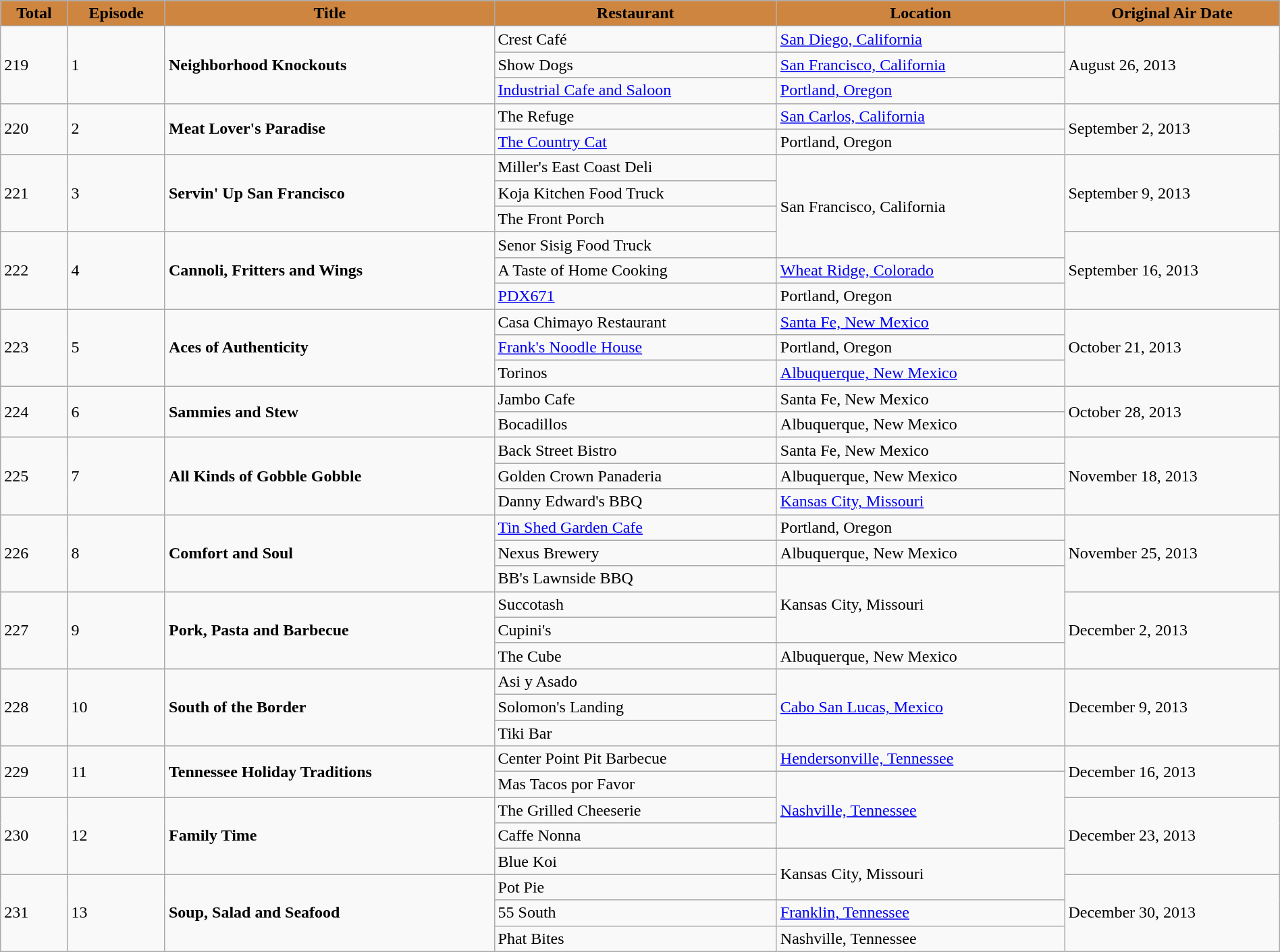<table class="wikitable" style="width: 100%;">
<tr>
<th # style="background:peru;">Total</th>
<th # style="background:peru;">Episode</th>
<th # style="background:peru;">Title</th>
<th # style="background:peru;">Restaurant</th>
<th # style="background:peru;">Location</th>
<th # style="background:peru;">Original Air Date</th>
</tr>
<tr>
<td rowspan="3">219</td>
<td rowspan="3">1</td>
<td rowspan="3"><strong>Neighborhood Knockouts</strong></td>
<td>Crest Café</td>
<td><a href='#'>San Diego, California</a></td>
<td rowspan="3">August 26, 2013</td>
</tr>
<tr>
<td>Show Dogs</td>
<td><a href='#'>San Francisco, California</a></td>
</tr>
<tr>
<td><a href='#'>Industrial Cafe and Saloon</a></td>
<td><a href='#'>Portland, Oregon</a></td>
</tr>
<tr>
<td rowspan="2">220</td>
<td rowspan="2">2</td>
<td rowspan="2"><strong>Meat Lover's Paradise</strong></td>
<td>The Refuge</td>
<td><a href='#'>San Carlos, California</a></td>
<td rowspan="2">September 2, 2013</td>
</tr>
<tr>
<td><a href='#'>The Country Cat</a></td>
<td>Portland, Oregon</td>
</tr>
<tr>
<td rowspan="3">221</td>
<td rowspan="3">3</td>
<td rowspan="3"><strong>Servin' Up San Francisco</strong></td>
<td>Miller's East Coast Deli</td>
<td rowspan="4">San Francisco, California</td>
<td rowspan="3">September 9, 2013</td>
</tr>
<tr>
<td>Koja Kitchen Food Truck</td>
</tr>
<tr>
<td>The Front Porch</td>
</tr>
<tr>
<td rowspan="3">222</td>
<td rowspan="3">4</td>
<td rowspan="3"><strong>Cannoli, Fritters and Wings</strong></td>
<td>Senor Sisig Food Truck</td>
<td rowspan="3">September 16, 2013</td>
</tr>
<tr>
<td>A Taste of Home Cooking</td>
<td><a href='#'>Wheat Ridge, Colorado</a></td>
</tr>
<tr>
<td><a href='#'>PDX671</a></td>
<td>Portland, Oregon</td>
</tr>
<tr>
<td rowspan="3">223</td>
<td rowspan="3">5</td>
<td rowspan="3"><strong>Aces of Authenticity</strong></td>
<td>Casa Chimayo Restaurant</td>
<td><a href='#'>Santa Fe, New Mexico</a></td>
<td rowspan="3">October 21, 2013</td>
</tr>
<tr>
<td><a href='#'>Frank's Noodle House</a></td>
<td>Portland, Oregon</td>
</tr>
<tr>
<td>Torinos</td>
<td><a href='#'>Albuquerque, New Mexico</a></td>
</tr>
<tr>
<td rowspan="2">224</td>
<td rowspan="2">6</td>
<td rowspan="2"><strong>Sammies and Stew</strong></td>
<td>Jambo Cafe</td>
<td>Santa Fe, New Mexico</td>
<td rowspan="2">October 28, 2013</td>
</tr>
<tr>
<td>Bocadillos</td>
<td>Albuquerque, New Mexico</td>
</tr>
<tr>
<td rowspan="3">225</td>
<td rowspan="3">7</td>
<td rowspan="3"><strong>All Kinds of Gobble Gobble</strong></td>
<td>Back Street Bistro</td>
<td>Santa Fe, New Mexico</td>
<td rowspan="3">November 18, 2013</td>
</tr>
<tr>
<td>Golden Crown Panaderia</td>
<td>Albuquerque, New Mexico</td>
</tr>
<tr>
<td>Danny Edward's BBQ</td>
<td><a href='#'>Kansas City, Missouri</a></td>
</tr>
<tr>
<td rowspan="3">226</td>
<td rowspan="3">8</td>
<td rowspan="3"><strong>Comfort and Soul</strong></td>
<td><a href='#'>Tin Shed Garden Cafe</a></td>
<td>Portland, Oregon</td>
<td rowspan="3">November 25, 2013</td>
</tr>
<tr>
<td>Nexus Brewery</td>
<td>Albuquerque, New Mexico</td>
</tr>
<tr>
<td>BB's Lawnside BBQ</td>
<td rowspan="3">Kansas City, Missouri</td>
</tr>
<tr>
<td rowspan="3">227</td>
<td rowspan="3">9</td>
<td rowspan="3"><strong>Pork, Pasta and Barbecue</strong></td>
<td>Succotash</td>
<td rowspan="3">December 2, 2013</td>
</tr>
<tr>
<td>Cupini's</td>
</tr>
<tr>
<td>The Cube</td>
<td>Albuquerque, New Mexico</td>
</tr>
<tr>
<td rowspan="3">228</td>
<td rowspan="3">10</td>
<td rowspan="3"><strong>South of the Border</strong></td>
<td>Asi y Asado</td>
<td rowspan="3"><a href='#'>Cabo San Lucas, Mexico</a></td>
<td rowspan="3">December 9, 2013</td>
</tr>
<tr>
<td>Solomon's Landing</td>
</tr>
<tr>
<td>Tiki Bar</td>
</tr>
<tr>
<td rowspan="2">229</td>
<td rowspan="2">11</td>
<td rowspan="2"><strong>Tennessee Holiday Traditions</strong></td>
<td>Center Point Pit Barbecue</td>
<td><a href='#'>Hendersonville, Tennessee</a></td>
<td rowspan="2">December 16, 2013</td>
</tr>
<tr>
<td>Mas Tacos por Favor</td>
<td rowspan="3"><a href='#'>Nashville, Tennessee</a></td>
</tr>
<tr>
<td rowspan="3">230</td>
<td rowspan="3">12</td>
<td rowspan="3"><strong>Family Time</strong></td>
<td>The Grilled Cheeserie</td>
<td rowspan="3">December 23, 2013</td>
</tr>
<tr>
<td>Caffe Nonna</td>
</tr>
<tr>
<td>Blue Koi</td>
<td rowspan="2">Kansas City, Missouri</td>
</tr>
<tr>
<td rowspan="3">231</td>
<td rowspan="3">13</td>
<td rowspan="3"><strong>Soup, Salad and Seafood</strong></td>
<td>Pot Pie</td>
<td rowspan="3">December 30, 2013</td>
</tr>
<tr>
<td>55 South</td>
<td><a href='#'>Franklin, Tennessee</a></td>
</tr>
<tr>
<td>Phat Bites</td>
<td>Nashville, Tennessee</td>
</tr>
</table>
